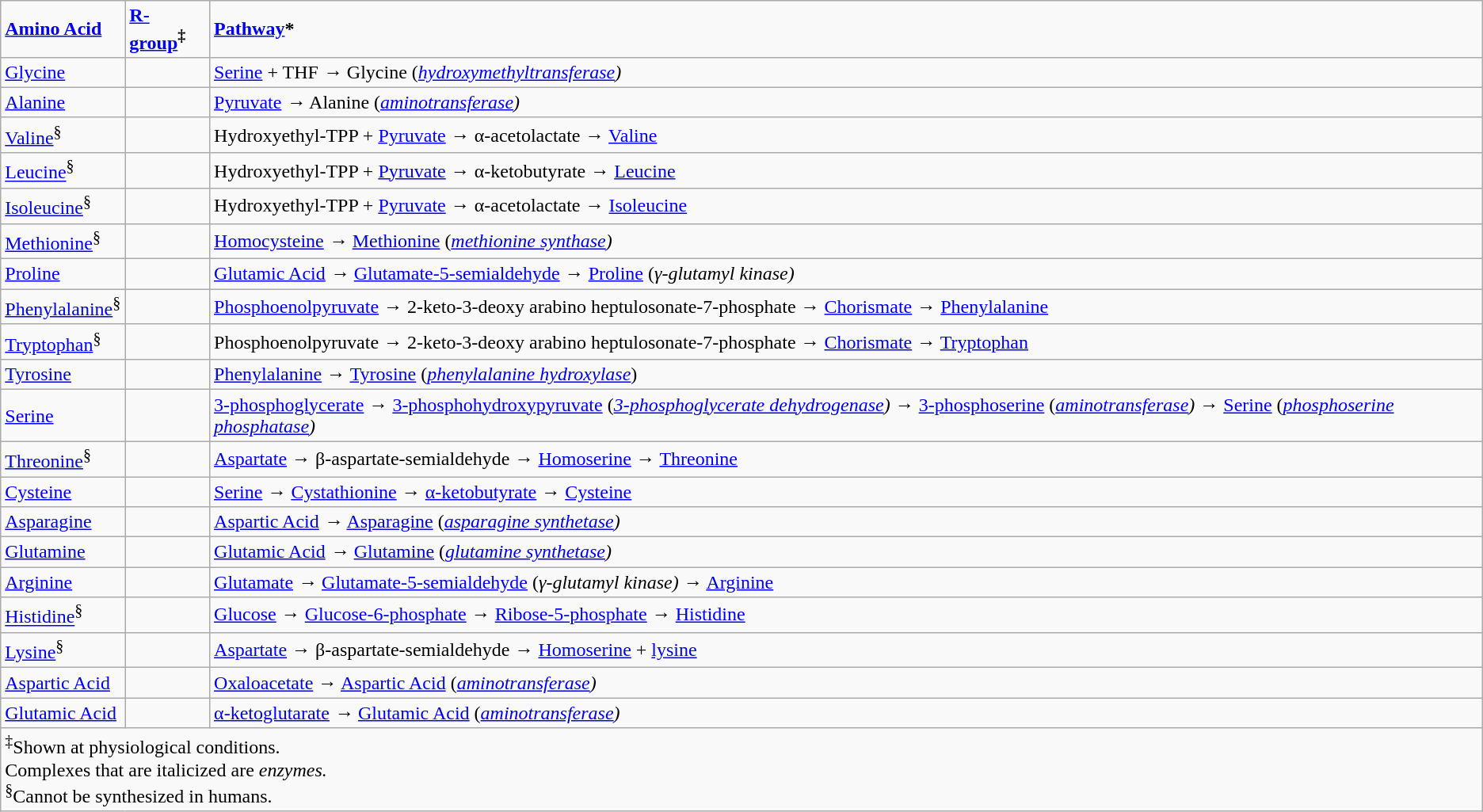<table class="wikitable">
<tr>
<td><strong><a href='#'>Amino Acid</a></strong></td>
<td><strong><a href='#'>R-group</a><sup>‡</sup></strong></td>
<td><strong><a href='#'>Pathway</a>*</strong></td>
</tr>
<tr>
<td><a href='#'>Glycine</a></td>
<td></td>
<td><a href='#'>Serine</a> + THF <em>→</em> Glycine (<em><a href='#'>hydroxymethyltransferase</a>)</em></td>
</tr>
<tr>
<td><a href='#'>Alanine</a></td>
<td></td>
<td><a href='#'>Pyruvate</a> <em>→</em> Alanine (<em><a href='#'>aminotransferase</a>)</em></td>
</tr>
<tr>
<td><a href='#'>Valine</a><sup>§</sup></td>
<td></td>
<td>Hydroxyethyl-TPP + <a href='#'>Pyruvate</a> → α-acetolactate → <a href='#'>Valine</a></td>
</tr>
<tr>
<td><a href='#'>Leucine</a><sup>§</sup></td>
<td></td>
<td>Hydroxyethyl-TPP + <a href='#'>Pyruvate</a> → α-ketobutyrate → <a href='#'>Leucine</a></td>
</tr>
<tr>
<td><a href='#'>Isoleucine</a><sup>§</sup></td>
<td></td>
<td>Hydroxyethyl-TPP + <a href='#'>Pyruvate</a> → α-acetolactate → <a href='#'>Isoleucine</a></td>
</tr>
<tr>
<td><a href='#'>Methionine</a><sup>§</sup></td>
<td></td>
<td><a href='#'>Homocysteine</a> <em>→</em> <a href='#'>Methionine</a> (<em><a href='#'>methionine synthase</a>)</em></td>
</tr>
<tr>
<td><a href='#'>Proline</a></td>
<td></td>
<td><a href='#'>Glutamic Acid</a> <em>→</em> <a href='#'>Glutamate-5-semialdehyde</a>  → <a href='#'>Proline</a> (<em>γ-glutamyl kinase)</em></td>
</tr>
<tr>
<td><a href='#'>Phenylalanine</a><sup>§</sup></td>
<td></td>
<td><a href='#'>Phosphoenolpyruvate</a> → 2-keto-3-deoxy arabino heptulosonate-7-phosphate → <a href='#'>Chorismate</a> → <a href='#'>Phenylalanine</a></td>
</tr>
<tr>
<td><a href='#'>Tryptophan</a><sup>§</sup></td>
<td></td>
<td>Phosphoenolpyruvate → 2-keto-3-deoxy arabino heptulosonate-7-phosphate → <a href='#'>Chorismate</a> → <a href='#'>Tryptophan</a></td>
</tr>
<tr>
<td><a href='#'>Tyrosine</a></td>
<td></td>
<td><a href='#'>Phenylalanine</a> → <a href='#'>Tyrosine</a> (<em><a href='#'>phenylalanine hydroxylase</a></em>)</td>
</tr>
<tr>
<td><a href='#'>Serine</a></td>
<td></td>
<td><a href='#'>3-phosphoglycerate</a> → <a href='#'>3-phosphohydroxypyruvate</a> (<em><a href='#'>3-phosphoglycerate dehydrogenase</a>)</em> → <a href='#'>3-phosphoserine</a> (<em><a href='#'>aminotransferase</a>)</em> → <a href='#'>Serine</a> (<em><a href='#'>phosphoserine phosphatase</a>)</em></td>
</tr>
<tr>
<td><a href='#'>Threonine</a><sup>§</sup></td>
<td></td>
<td><a href='#'>Aspartate</a> → β-aspartate-semialdehyde → <a href='#'>Homoserine</a> → <a href='#'>Threonine</a></td>
</tr>
<tr>
<td><a href='#'>Cysteine</a></td>
<td></td>
<td><a href='#'>Serine</a> → <a href='#'>Cystathionine</a> → <a href='#'>α-ketobutyrate</a> → <a href='#'>Cysteine</a></td>
</tr>
<tr>
<td><a href='#'>Asparagine</a></td>
<td></td>
<td><a href='#'>Aspartic Acid</a> <em>→</em> <a href='#'>Asparagine</a> (<em><a href='#'>asparagine synthetase</a>)</em></td>
</tr>
<tr>
<td><a href='#'>Glutamine</a></td>
<td></td>
<td><a href='#'>Glutamic Acid</a> <em>→</em> <a href='#'>Glutamine</a> (<em><a href='#'>glutamine synthetase</a>)</em></td>
</tr>
<tr>
<td><a href='#'>Arginine</a></td>
<td></td>
<td><a href='#'>Glutamate</a> <em>→</em> <a href='#'>Glutamate-5-semialdehyde</a> (<em>γ-glutamyl kinase)</em>  → <a href='#'>Arginine</a></td>
</tr>
<tr>
<td><a href='#'>Histidine</a><sup>§</sup></td>
<td></td>
<td><a href='#'>Glucose</a> → <a href='#'>Glucose-6-phosphate</a> → <a href='#'>Ribose-5-phosphate</a> → <a href='#'>Histidine</a></td>
</tr>
<tr>
<td><a href='#'>Lysine</a><sup>§</sup></td>
<td></td>
<td><a href='#'>Aspartate</a> → β-aspartate-semialdehyde → <a href='#'>Homoserine</a> + <a href='#'>lysine</a></td>
</tr>
<tr>
<td><a href='#'>Aspartic Acid</a></td>
<td></td>
<td><a href='#'>Oxaloacetate</a> → <a href='#'>Aspartic Acid</a> (<em><a href='#'>aminotransferase</a>)</em></td>
</tr>
<tr>
<td><a href='#'>Glutamic Acid</a></td>
<td></td>
<td><a href='#'>α-ketoglutarate</a> <em>→</em> <a href='#'>Glutamic Acid</a> (<em><a href='#'>aminotransferase</a>)</em></td>
</tr>
<tr>
<td colspan="3"><sup>‡</sup>Shown at physiological conditions.<br>Complexes that are italicized are <em>enzymes.</em><br><sup>§</sup>Cannot be synthesized in humans.</td>
</tr>
</table>
